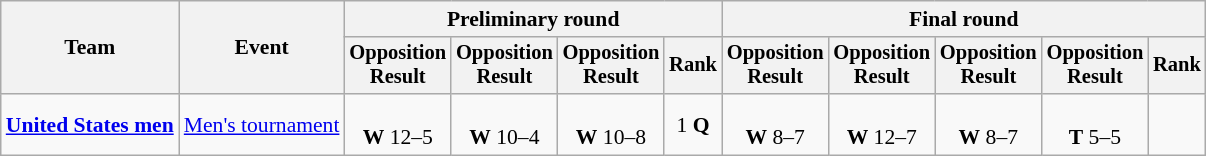<table class=wikitable style=font-size:90%;text-align:center>
<tr>
<th rowspan=2>Team</th>
<th rowspan=2>Event</th>
<th colspan=4>Preliminary round</th>
<th colspan=5>Final round</th>
</tr>
<tr style=font-size:95%>
<th>Opposition<br>Result</th>
<th>Opposition<br>Result</th>
<th>Opposition<br>Result</th>
<th>Rank</th>
<th>Opposition<br>Result</th>
<th>Opposition<br>Result</th>
<th>Opposition<br>Result</th>
<th>Opposition<br>Result</th>
<th>Rank</th>
</tr>
<tr>
<td align=left><strong><a href='#'>United States men</a></strong></td>
<td align=left><a href='#'>Men's tournament</a></td>
<td><br><strong>W</strong> 12–5</td>
<td><br><strong>W</strong> 10–4</td>
<td><br><strong>W</strong> 10–8</td>
<td>1 <strong>Q</strong></td>
<td><br><strong>W</strong> 8–7</td>
<td><br><strong>W</strong> 12–7</td>
<td><br><strong>W</strong> 8–7</td>
<td><br><strong>T</strong> 5–5</td>
<td></td>
</tr>
</table>
